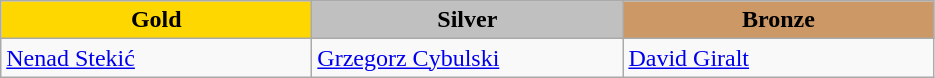<table class="wikitable" style="text-align:left">
<tr align="center">
<td width=200 bgcolor=gold><strong>Gold</strong></td>
<td width=200 bgcolor=silver><strong>Silver</strong></td>
<td width=200 bgcolor=CC9966><strong>Bronze</strong></td>
</tr>
<tr>
<td><a href='#'>Nenad Stekić</a><br><em></em></td>
<td><a href='#'>Grzegorz Cybulski</a><br><em></em></td>
<td><a href='#'>David Giralt</a><br><em></em></td>
</tr>
</table>
